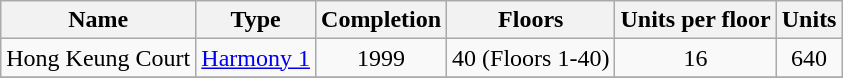<table class="wikitable" style="text-align: center">
<tr>
<th>Name</th>
<th>Type</th>
<th>Completion</th>
<th>Floors</th>
<th>Units per floor</th>
<th>Units</th>
</tr>
<tr>
<td>Hong Keung Court</td>
<td rowspan="1"><a href='#'>Harmony 1</a></td>
<td rowspan="1">1999</td>
<td rowspan="1">40 (Floors 1-40)</td>
<td rowspan="1">16</td>
<td rowspan="1">640</td>
</tr>
<tr>
</tr>
</table>
